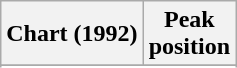<table class="wikitable sortable plainrowheaders" style="text-align:center">
<tr>
<th>Chart (1992)</th>
<th>Peak<br>position</th>
</tr>
<tr>
</tr>
<tr>
</tr>
<tr>
</tr>
</table>
